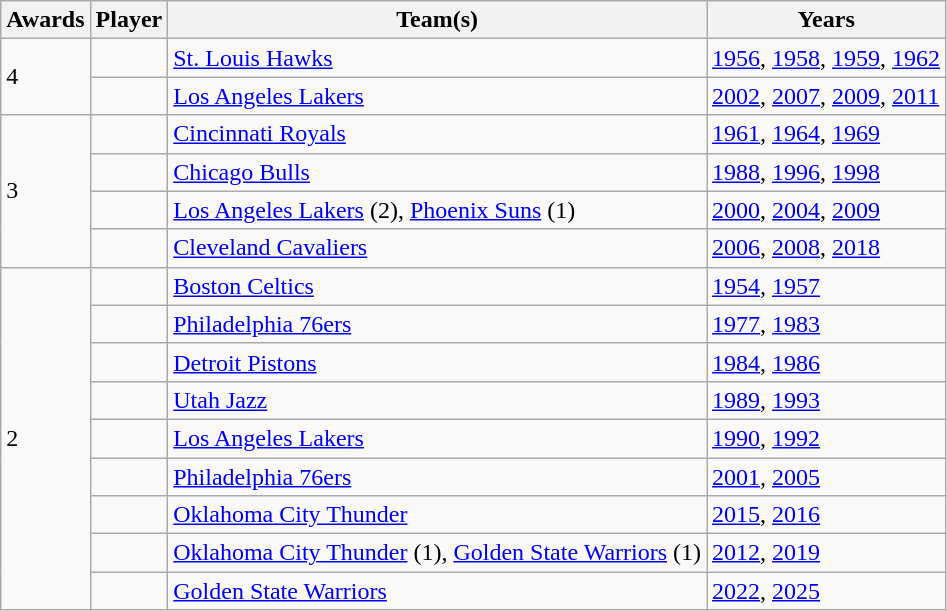<table class="wikitable sortable">
<tr>
<th>Awards</th>
<th>Player</th>
<th>Team(s)</th>
<th>Years</th>
</tr>
<tr>
<td rowspan="2">4</td>
<td> </td>
<td><a href='#'>St. Louis Hawks</a></td>
<td><a href='#'>1956</a>, <a href='#'>1958</a>, <a href='#'>1959</a>, <a href='#'>1962</a></td>
</tr>
<tr>
<td> </td>
<td><a href='#'>Los Angeles Lakers</a></td>
<td><a href='#'>2002</a>, <a href='#'>2007</a>, <a href='#'>2009</a>, <a href='#'>2011</a></td>
</tr>
<tr>
<td rowspan="4">3</td>
<td> </td>
<td><a href='#'>Cincinnati Royals</a></td>
<td><a href='#'>1961</a>, <a href='#'>1964</a>, <a href='#'>1969</a></td>
</tr>
<tr>
<td> </td>
<td><a href='#'>Chicago Bulls</a></td>
<td><a href='#'>1988</a>, <a href='#'>1996</a>, <a href='#'>1998</a></td>
</tr>
<tr>
<td> </td>
<td><a href='#'>Los Angeles Lakers</a> (2), <a href='#'>Phoenix Suns</a> (1)</td>
<td><a href='#'>2000</a>, <a href='#'>2004</a>, <a href='#'>2009</a></td>
</tr>
<tr>
<td> </td>
<td><a href='#'>Cleveland Cavaliers</a></td>
<td><a href='#'>2006</a>, <a href='#'>2008</a>, <a href='#'>2018</a></td>
</tr>
<tr>
<td rowspan="9">2</td>
<td> </td>
<td><a href='#'>Boston Celtics</a></td>
<td><a href='#'>1954</a>, <a href='#'>1957</a></td>
</tr>
<tr>
<td> </td>
<td><a href='#'>Philadelphia 76ers</a></td>
<td><a href='#'>1977</a>, <a href='#'>1983</a></td>
</tr>
<tr>
<td> </td>
<td><a href='#'>Detroit Pistons</a></td>
<td><a href='#'>1984</a>, <a href='#'>1986</a></td>
</tr>
<tr>
<td> </td>
<td><a href='#'>Utah Jazz</a></td>
<td><a href='#'>1989</a>, <a href='#'>1993</a></td>
</tr>
<tr>
<td> </td>
<td><a href='#'>Los Angeles Lakers</a></td>
<td><a href='#'>1990</a>, <a href='#'>1992</a></td>
</tr>
<tr>
<td> </td>
<td><a href='#'>Philadelphia 76ers</a></td>
<td><a href='#'>2001</a>, <a href='#'>2005</a></td>
</tr>
<tr>
<td> </td>
<td><a href='#'>Oklahoma City Thunder</a></td>
<td><a href='#'>2015</a>, <a href='#'>2016</a></td>
</tr>
<tr>
<td> </td>
<td><a href='#'>Oklahoma City Thunder</a> (1), <a href='#'>Golden State Warriors</a> (1)</td>
<td><a href='#'>2012</a>, <a href='#'>2019</a></td>
</tr>
<tr>
<td> </td>
<td><a href='#'>Golden State Warriors</a></td>
<td><a href='#'>2022</a>, <a href='#'>2025</a></td>
</tr>
</table>
